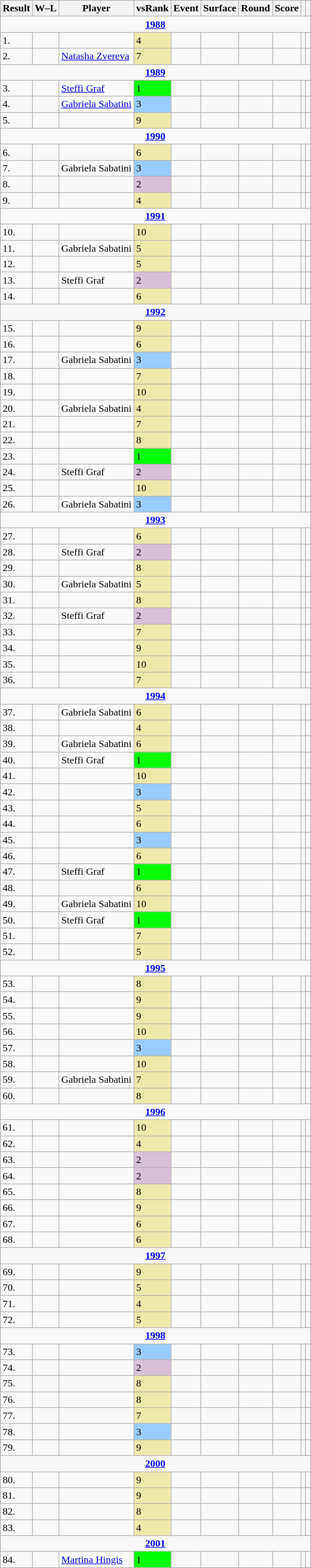<table class="wikitable sortable">
<tr>
<th>Result</th>
<th class="unsortable">W–L</th>
<th>Player</th>
<th>vsRank</th>
<th>Event</th>
<th>Surface</th>
<th>Round</th>
<th class="unsortable">Score</th>
<th></th>
<th></th>
</tr>
<tr>
<td colspan="10" style=text-align:center;font-weight:bold><a href='#'>1988</a></td>
</tr>
<tr>
<td>1.</td>
<td></td>
<td></td>
<td bgcolor=eee8aa>4</td>
<td></td>
<td></td>
<td></td>
<td></td>
<td></td>
<td></td>
</tr>
<tr>
<td>2.</td>
<td></td>
<td> <a href='#'>Natasha Zvereva</a></td>
<td bgcolor=eee8aa>7</td>
<td></td>
<td></td>
<td></td>
<td></td>
<td></td>
<td></td>
</tr>
<tr>
<td colspan="10" style=text-align:center;font-weight:bold><a href='#'>1989</a></td>
</tr>
<tr>
<td>3.</td>
<td></td>
<td> <a href='#'>Steffi Graf</a></td>
<td bgcolor=lime>1</td>
<td></td>
<td></td>
<td></td>
<td></td>
<td></td>
<td></td>
</tr>
<tr>
<td>4.</td>
<td></td>
<td> <a href='#'>Gabriela Sabatini</a></td>
<td bgcolor=#9cf>3</td>
<td></td>
<td></td>
<td></td>
<td></td>
<td></td>
<td></td>
</tr>
<tr>
<td>5.</td>
<td></td>
<td></td>
<td bgcolor=eee8aa>9</td>
<td></td>
<td></td>
<td></td>
<td></td>
<td></td>
<td></td>
</tr>
<tr>
<td colspan="10" style=text-align:center;font-weight:bold><a href='#'>1990</a></td>
</tr>
<tr>
<td>6.</td>
<td></td>
<td></td>
<td bgcolor=eee8aa>6</td>
<td></td>
<td></td>
<td></td>
<td></td>
<td></td>
<td></td>
</tr>
<tr>
<td>7.</td>
<td></td>
<td> Gabriela Sabatini</td>
<td bgcolor=#9cf>3</td>
<td></td>
<td></td>
<td></td>
<td></td>
<td></td>
<td></td>
</tr>
<tr>
<td>8.</td>
<td></td>
<td></td>
<td bgcolor=thistle>2</td>
<td></td>
<td></td>
<td></td>
<td></td>
<td></td>
<td></td>
</tr>
<tr>
<td>9.</td>
<td></td>
<td></td>
<td bgcolor=eee8aa>4</td>
<td></td>
<td></td>
<td></td>
<td></td>
<td></td>
<td></td>
</tr>
<tr>
<td colspan="10" style=text-align:center;font-weight:bold><a href='#'>1991</a></td>
</tr>
<tr>
<td>10.</td>
<td></td>
<td></td>
<td bgcolor=eee8aa>10</td>
<td></td>
<td></td>
<td></td>
<td></td>
<td></td>
<td></td>
</tr>
<tr>
<td>11.</td>
<td></td>
<td> Gabriela Sabatini</td>
<td bgcolor=eee8aa>5</td>
<td></td>
<td></td>
<td></td>
<td></td>
<td></td>
<td></td>
</tr>
<tr>
<td>12.</td>
<td></td>
<td></td>
<td bgcolor=eee8aa>5</td>
<td></td>
<td></td>
<td></td>
<td></td>
<td></td>
<td></td>
</tr>
<tr>
<td>13.</td>
<td></td>
<td> Steffi Graf</td>
<td bgcolor=thistle>2</td>
<td></td>
<td></td>
<td></td>
<td></td>
<td></td>
<td></td>
</tr>
<tr>
<td>14.</td>
<td></td>
<td></td>
<td bgcolor=eee8aa>6</td>
<td></td>
<td></td>
<td></td>
<td></td>
<td></td>
<td></td>
</tr>
<tr>
<td colspan="10" style=text-align:center;font-weight:bold><a href='#'>1992</a></td>
</tr>
<tr>
<td>15.</td>
<td></td>
<td></td>
<td bgcolor=eee8aa>9</td>
<td></td>
<td></td>
<td></td>
<td></td>
<td></td>
<td></td>
</tr>
<tr>
<td>16.</td>
<td></td>
<td></td>
<td bgcolor=eee8aa>6</td>
<td></td>
<td></td>
<td></td>
<td></td>
<td></td>
<td></td>
</tr>
<tr>
<td>17.</td>
<td></td>
<td> Gabriela Sabatini</td>
<td bgcolor=#9cf>3</td>
<td></td>
<td></td>
<td></td>
<td></td>
<td></td>
<td></td>
</tr>
<tr>
<td>18.</td>
<td></td>
<td></td>
<td bgcolor=eee8aa>7</td>
<td></td>
<td></td>
<td></td>
<td></td>
<td></td>
<td></td>
</tr>
<tr>
<td>19.</td>
<td></td>
<td></td>
<td bgcolor=eee8aa>10</td>
<td></td>
<td></td>
<td></td>
<td></td>
<td></td>
<td></td>
</tr>
<tr>
<td>20.</td>
<td></td>
<td> Gabriela Sabatini</td>
<td bgcolor=eee8aa>4</td>
<td></td>
<td></td>
<td></td>
<td></td>
<td></td>
<td></td>
</tr>
<tr>
<td>21.</td>
<td></td>
<td></td>
<td bgcolor=eee8aa>7</td>
<td></td>
<td></td>
<td></td>
<td></td>
<td></td>
<td></td>
</tr>
<tr>
<td>22.</td>
<td></td>
<td></td>
<td bgcolor=eee8aa>8</td>
<td></td>
<td></td>
<td></td>
<td></td>
<td></td>
<td></td>
</tr>
<tr>
<td>23.</td>
<td></td>
<td></td>
<td bgcolor=lime>1</td>
<td></td>
<td></td>
<td></td>
<td></td>
<td></td>
<td></td>
</tr>
<tr>
<td>24.</td>
<td></td>
<td> Steffi Graf</td>
<td bgcolor=thistle>2</td>
<td></td>
<td></td>
<td></td>
<td></td>
<td></td>
<td></td>
</tr>
<tr>
<td>25.</td>
<td></td>
<td></td>
<td bgcolor=eee8aa>10</td>
<td></td>
<td></td>
<td></td>
<td></td>
<td></td>
<td></td>
</tr>
<tr>
<td>26.</td>
<td></td>
<td> Gabriela Sabatini</td>
<td bgcolor=#9cf>3</td>
<td></td>
<td></td>
<td></td>
<td></td>
<td></td>
<td></td>
</tr>
<tr>
<td colspan="10" style=text-align:center;font-weight:bold><a href='#'>1993</a></td>
</tr>
<tr>
<td>27.</td>
<td></td>
<td></td>
<td bgcolor=eee8aa>6</td>
<td></td>
<td></td>
<td></td>
<td></td>
<td></td>
<td></td>
</tr>
<tr>
<td>28.</td>
<td></td>
<td> Steffi Graf</td>
<td bgcolor=thistle>2</td>
<td></td>
<td></td>
<td></td>
<td></td>
<td></td>
<td></td>
</tr>
<tr>
<td>29.</td>
<td></td>
<td></td>
<td bgcolor=eee8aa>8</td>
<td></td>
<td></td>
<td></td>
<td></td>
<td></td>
<td></td>
</tr>
<tr>
<td>30.</td>
<td></td>
<td> Gabriela Sabatini</td>
<td bgcolor=eee8aa>5</td>
<td></td>
<td></td>
<td></td>
<td></td>
<td></td>
<td></td>
</tr>
<tr>
<td>31.</td>
<td></td>
<td></td>
<td bgcolor=eee8aa>8</td>
<td></td>
<td></td>
<td></td>
<td></td>
<td></td>
<td></td>
</tr>
<tr>
<td>32.</td>
<td></td>
<td> Steffi Graf</td>
<td bgcolor=thistle>2</td>
<td></td>
<td></td>
<td></td>
<td></td>
<td></td>
<td></td>
</tr>
<tr>
<td>33.</td>
<td></td>
<td></td>
<td bgcolor=eee8aa>7</td>
<td></td>
<td></td>
<td></td>
<td></td>
<td></td>
<td></td>
</tr>
<tr>
<td>34.</td>
<td></td>
<td></td>
<td bgcolor=eee8aa>9</td>
<td></td>
<td></td>
<td></td>
<td></td>
<td></td>
<td></td>
</tr>
<tr>
<td>35.</td>
<td></td>
<td></td>
<td bgcolor=eee8aa>10</td>
<td></td>
<td></td>
<td></td>
<td></td>
<td></td>
<td></td>
</tr>
<tr>
<td>36.</td>
<td></td>
<td></td>
<td bgcolor=eee8aa>7</td>
<td></td>
<td></td>
<td></td>
<td></td>
<td></td>
<td></td>
</tr>
<tr>
<td colspan="10" style=text-align:center;font-weight:bold><a href='#'>1994</a></td>
</tr>
<tr>
<td>37.</td>
<td></td>
<td> Gabriela Sabatini</td>
<td bgcolor=eee8aa>6</td>
<td></td>
<td></td>
<td></td>
<td></td>
<td></td>
<td></td>
</tr>
<tr>
<td>38.</td>
<td></td>
<td></td>
<td bgcolor=eee8aa>4</td>
<td></td>
<td></td>
<td></td>
<td></td>
<td></td>
<td></td>
</tr>
<tr>
<td>39.</td>
<td></td>
<td> Gabriela Sabatini</td>
<td bgcolor=eee8aa>6</td>
<td></td>
<td></td>
<td></td>
<td></td>
<td></td>
<td></td>
</tr>
<tr>
<td>40.</td>
<td></td>
<td> Steffi Graf</td>
<td bgcolor=lime>1</td>
<td></td>
<td></td>
<td></td>
<td></td>
<td></td>
<td></td>
</tr>
<tr>
<td>41.</td>
<td></td>
<td></td>
<td bgcolor=eee8aa>10</td>
<td></td>
<td></td>
<td></td>
<td></td>
<td></td>
<td></td>
</tr>
<tr>
<td>42.</td>
<td></td>
<td></td>
<td bgcolor=#9cf>3</td>
<td></td>
<td></td>
<td></td>
<td></td>
<td></td>
<td></td>
</tr>
<tr>
<td>43.</td>
<td></td>
<td></td>
<td bgcolor=eee8aa>5</td>
<td></td>
<td></td>
<td></td>
<td></td>
<td></td>
<td></td>
</tr>
<tr>
<td>44.</td>
<td></td>
<td></td>
<td bgcolor=eee8aa>6</td>
<td></td>
<td></td>
<td></td>
<td></td>
<td></td>
<td></td>
</tr>
<tr>
<td>45.</td>
<td></td>
<td></td>
<td bgcolor=#9cf>3</td>
<td></td>
<td></td>
<td></td>
<td></td>
<td></td>
<td></td>
</tr>
<tr>
<td>46.</td>
<td></td>
<td></td>
<td bgcolor=eee8aa>6</td>
<td></td>
<td></td>
<td></td>
<td></td>
<td></td>
<td></td>
</tr>
<tr>
<td>47.</td>
<td></td>
<td> Steffi Graf</td>
<td bgcolor=lime>1</td>
<td></td>
<td></td>
<td></td>
<td></td>
<td></td>
<td></td>
</tr>
<tr>
<td>48.</td>
<td></td>
<td></td>
<td bgcolor=eee8aa>6</td>
<td></td>
<td></td>
<td></td>
<td></td>
<td></td>
<td></td>
</tr>
<tr>
<td>49.</td>
<td></td>
<td> Gabriela Sabatini</td>
<td bgcolor=eee8aa>10</td>
<td></td>
<td></td>
<td></td>
<td></td>
<td></td>
<td></td>
</tr>
<tr>
<td>50.</td>
<td></td>
<td> Steffi Graf</td>
<td bgcolor=lime>1</td>
<td></td>
<td></td>
<td></td>
<td></td>
<td></td>
<td></td>
</tr>
<tr>
<td>51.</td>
<td></td>
<td></td>
<td bgcolor=eee8aa>7</td>
<td></td>
<td></td>
<td></td>
<td></td>
<td></td>
<td></td>
</tr>
<tr>
<td>52.</td>
<td></td>
<td></td>
<td bgcolor=eee8aa>5</td>
<td></td>
<td></td>
<td></td>
<td></td>
<td></td>
<td></td>
</tr>
<tr>
<td colspan="10" style=text-align:center;font-weight:bold><a href='#'>1995</a></td>
</tr>
<tr>
<td>53.</td>
<td></td>
<td></td>
<td bgcolor=eee8aa>8</td>
<td></td>
<td></td>
<td></td>
<td></td>
<td></td>
<td></td>
</tr>
<tr>
<td>54.</td>
<td></td>
<td></td>
<td bgcolor=eee8aa>9</td>
<td></td>
<td></td>
<td></td>
<td></td>
<td></td>
<td></td>
</tr>
<tr>
<td>55.</td>
<td></td>
<td></td>
<td bgcolor=eee8aa>9</td>
<td></td>
<td></td>
<td></td>
<td></td>
<td></td>
<td></td>
</tr>
<tr>
<td>56.</td>
<td></td>
<td></td>
<td bgcolor=eee8aa>10</td>
<td></td>
<td></td>
<td></td>
<td></td>
<td></td>
<td></td>
</tr>
<tr>
<td>57.</td>
<td></td>
<td></td>
<td bgcolor=#9cf>3</td>
<td></td>
<td></td>
<td></td>
<td></td>
<td></td>
<td></td>
</tr>
<tr>
<td>58.</td>
<td></td>
<td></td>
<td bgcolor=eee8aa>10</td>
<td></td>
<td></td>
<td></td>
<td></td>
<td></td>
<td></td>
</tr>
<tr>
<td>59.</td>
<td></td>
<td> Gabriela Sabatini</td>
<td bgcolor=eee8aa>7</td>
<td></td>
<td></td>
<td></td>
<td></td>
<td></td>
<td></td>
</tr>
<tr>
<td>60.</td>
<td></td>
<td></td>
<td bgcolor=eee8aa>8</td>
<td></td>
<td></td>
<td></td>
<td></td>
<td></td>
<td></td>
</tr>
<tr>
<td colspan="10" style=text-align:center;font-weight:bold><a href='#'>1996</a></td>
</tr>
<tr>
<td>61.</td>
<td></td>
<td></td>
<td bgcolor=eee8aa>10</td>
<td></td>
<td></td>
<td></td>
<td></td>
<td></td>
<td></td>
</tr>
<tr>
<td>62.</td>
<td></td>
<td></td>
<td bgcolor=eee8aa>4</td>
<td></td>
<td></td>
<td></td>
<td></td>
<td></td>
<td></td>
</tr>
<tr>
<td>63.</td>
<td></td>
<td></td>
<td bgcolor=thistle>2</td>
<td></td>
<td></td>
<td></td>
<td></td>
<td></td>
<td></td>
</tr>
<tr>
<td>64.</td>
<td></td>
<td></td>
<td bgcolor=thistle>2</td>
<td></td>
<td></td>
<td></td>
<td></td>
<td></td>
<td></td>
</tr>
<tr>
<td>65.</td>
<td></td>
<td></td>
<td bgcolor=eee8aa>8</td>
<td></td>
<td></td>
<td></td>
<td></td>
<td></td>
<td></td>
</tr>
<tr>
<td>66.</td>
<td></td>
<td></td>
<td bgcolor=eee8aa>9</td>
<td></td>
<td></td>
<td></td>
<td></td>
<td></td>
<td></td>
</tr>
<tr>
<td>67.</td>
<td></td>
<td></td>
<td bgcolor=eee8aa>6</td>
<td></td>
<td></td>
<td></td>
<td></td>
<td></td>
<td></td>
</tr>
<tr>
<td>68.</td>
<td></td>
<td></td>
<td bgcolor=eee8aa>6</td>
<td></td>
<td></td>
<td></td>
<td></td>
<td></td>
<td></td>
</tr>
<tr>
<td colspan="10" style=text-align:center;font-weight:bold><a href='#'>1997</a></td>
</tr>
<tr>
<td>69.</td>
<td></td>
<td></td>
<td bgcolor=eee8aa>9</td>
<td></td>
<td></td>
<td></td>
<td></td>
<td></td>
<td></td>
</tr>
<tr>
<td>70.</td>
<td></td>
<td></td>
<td bgcolor=eee8aa>5</td>
<td></td>
<td></td>
<td></td>
<td></td>
<td></td>
<td></td>
</tr>
<tr>
<td>71.</td>
<td></td>
<td></td>
<td bgcolor=eee8aa>4</td>
<td></td>
<td></td>
<td></td>
<td></td>
<td></td>
<td></td>
</tr>
<tr>
<td>72.</td>
<td></td>
<td></td>
<td bgcolor=eee8aa>5</td>
<td></td>
<td></td>
<td></td>
<td></td>
<td></td>
<td></td>
</tr>
<tr>
<td colspan="10" style=text-align:center;font-weight:bold><a href='#'>1998</a></td>
</tr>
<tr>
<td>73.</td>
<td></td>
<td></td>
<td bgcolor=#9cf>3</td>
<td></td>
<td></td>
<td></td>
<td></td>
<td></td>
<td></td>
</tr>
<tr>
<td>74.</td>
<td></td>
<td></td>
<td bgcolor=thistle>2</td>
<td></td>
<td></td>
<td></td>
<td></td>
<td></td>
<td></td>
</tr>
<tr>
<td>75.</td>
<td></td>
<td></td>
<td bgcolor=eee8aa>8</td>
<td></td>
<td></td>
<td></td>
<td></td>
<td></td>
<td></td>
</tr>
<tr>
<td>76.</td>
<td></td>
<td></td>
<td bgcolor=eee8aa>8</td>
<td></td>
<td></td>
<td></td>
<td></td>
<td></td>
<td></td>
</tr>
<tr>
<td>77.</td>
<td></td>
<td></td>
<td bgcolor=eee8aa>7</td>
<td></td>
<td></td>
<td></td>
<td></td>
<td></td>
<td></td>
</tr>
<tr>
<td>78.</td>
<td></td>
<td></td>
<td bgcolor=#9cf>3</td>
<td></td>
<td></td>
<td></td>
<td></td>
<td></td>
<td></td>
</tr>
<tr>
<td>79.</td>
<td></td>
<td></td>
<td bgcolor=eee8aa>9</td>
<td></td>
<td></td>
<td></td>
<td></td>
<td></td>
<td></td>
</tr>
<tr>
<td colspan="10" style=text-align:center;font-weight:bold><a href='#'>2000</a></td>
</tr>
<tr>
<td>80.</td>
<td></td>
<td></td>
<td bgcolor=eee8aa>9</td>
<td></td>
<td></td>
<td></td>
<td></td>
<td></td>
<td></td>
</tr>
<tr>
<td>81.</td>
<td></td>
<td></td>
<td bgcolor=eee8aa>9</td>
<td></td>
<td></td>
<td></td>
<td></td>
<td></td>
<td></td>
</tr>
<tr>
<td>82.</td>
<td></td>
<td></td>
<td bgcolor=eee8aa>8</td>
<td></td>
<td></td>
<td></td>
<td></td>
<td></td>
<td></td>
</tr>
<tr>
<td>83.</td>
<td></td>
<td></td>
<td bgcolor=eee8aa>4</td>
<td></td>
<td></td>
<td></td>
<td></td>
<td></td>
<td></td>
</tr>
<tr>
<td colspan="10" style=text-align:center;font-weight:bold><a href='#'>2001</a></td>
</tr>
<tr>
<td>84.</td>
<td></td>
<td> <a href='#'>Martina Hingis</a></td>
<td bgcolor=lime>1</td>
<td></td>
<td></td>
<td></td>
<td></td>
<td></td>
<td></td>
</tr>
</table>
